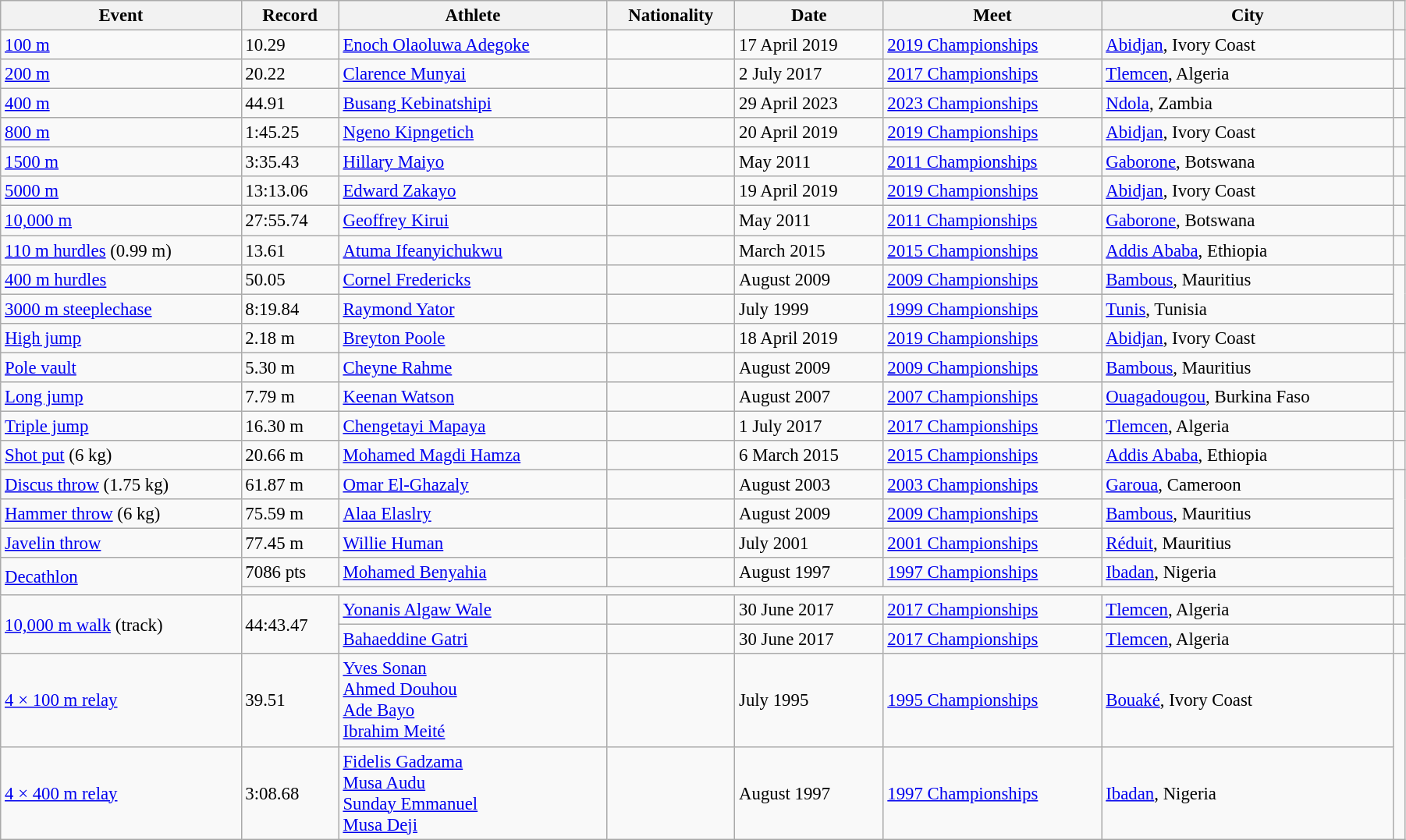<table class="wikitable sortable" style="font-size:95%; width: 95%;">
<tr>
<th>Event</th>
<th>Record</th>
<th>Athlete</th>
<th>Nationality</th>
<th>Date</th>
<th>Meet</th>
<th>City</th>
<th></th>
</tr>
<tr>
<td><a href='#'>100 m</a></td>
<td>10.29 </td>
<td><a href='#'>Enoch Olaoluwa Adegoke</a></td>
<td></td>
<td>17 April 2019</td>
<td><a href='#'>2019 Championships</a></td>
<td><a href='#'>Abidjan</a>, Ivory Coast</td>
<td></td>
</tr>
<tr>
<td><a href='#'>200 m</a></td>
<td>20.22 </td>
<td><a href='#'>Clarence Munyai</a></td>
<td></td>
<td>2 July 2017</td>
<td><a href='#'>2017 Championships</a></td>
<td><a href='#'>Tlemcen</a>, Algeria</td>
<td></td>
</tr>
<tr>
<td><a href='#'>400 m</a></td>
<td>44.91 </td>
<td><a href='#'>Busang Kebinatshipi</a></td>
<td></td>
<td>29 April 2023</td>
<td><a href='#'>2023 Championships</a></td>
<td><a href='#'>Ndola</a>, Zambia</td>
<td></td>
</tr>
<tr>
<td><a href='#'>800 m</a></td>
<td>1:45.25</td>
<td><a href='#'>Ngeno Kipngetich</a></td>
<td></td>
<td>20 April 2019</td>
<td><a href='#'>2019 Championships</a></td>
<td><a href='#'>Abidjan</a>, Ivory Coast</td>
<td></td>
</tr>
<tr>
<td><a href='#'>1500 m</a></td>
<td>3:35.43</td>
<td><a href='#'>Hillary Maiyo</a></td>
<td></td>
<td>May 2011</td>
<td><a href='#'>2011 Championships</a></td>
<td><a href='#'>Gaborone</a>, Botswana</td>
</tr>
<tr>
<td><a href='#'>5000 m</a></td>
<td>13:13.06</td>
<td><a href='#'>Edward Zakayo</a></td>
<td></td>
<td>19 April 2019</td>
<td><a href='#'>2019 Championships</a></td>
<td><a href='#'>Abidjan</a>, Ivory Coast</td>
<td></td>
</tr>
<tr>
<td><a href='#'>10,000 m</a></td>
<td>27:55.74</td>
<td><a href='#'>Geoffrey Kirui</a></td>
<td></td>
<td>May 2011</td>
<td><a href='#'>2011 Championships</a></td>
<td><a href='#'>Gaborone</a>, Botswana</td>
</tr>
<tr>
<td><a href='#'>110 m hurdles</a> (0.99 m)</td>
<td>13.61 </td>
<td><a href='#'>Atuma Ifeanyichukwu</a></td>
<td></td>
<td>March 2015</td>
<td><a href='#'>2015 Championships</a></td>
<td><a href='#'>Addis Ababa</a>, Ethiopia</td>
<td></td>
</tr>
<tr>
<td><a href='#'>400 m hurdles</a></td>
<td>50.05</td>
<td><a href='#'>Cornel Fredericks</a></td>
<td></td>
<td>August 2009</td>
<td><a href='#'>2009 Championships</a></td>
<td><a href='#'>Bambous</a>, Mauritius</td>
</tr>
<tr>
<td><a href='#'>3000 m steeplechase</a></td>
<td>8:19.84</td>
<td><a href='#'>Raymond Yator</a></td>
<td></td>
<td>July 1999</td>
<td><a href='#'>1999 Championships</a></td>
<td><a href='#'>Tunis</a>, Tunisia</td>
</tr>
<tr>
<td><a href='#'>High jump</a></td>
<td>2.18 m</td>
<td><a href='#'>Breyton Poole</a></td>
<td></td>
<td>18 April 2019</td>
<td><a href='#'>2019 Championships</a></td>
<td><a href='#'>Abidjan</a>, Ivory Coast</td>
<td></td>
</tr>
<tr>
<td><a href='#'>Pole vault</a></td>
<td>5.30 m</td>
<td><a href='#'>Cheyne Rahme</a></td>
<td></td>
<td>August 2009</td>
<td><a href='#'>2009 Championships</a></td>
<td><a href='#'>Bambous</a>, Mauritius</td>
</tr>
<tr>
<td><a href='#'>Long jump</a></td>
<td>7.79 m</td>
<td><a href='#'>Keenan Watson</a></td>
<td></td>
<td>August 2007</td>
<td><a href='#'>2007 Championships</a></td>
<td><a href='#'>Ouagadougou</a>, Burkina Faso</td>
</tr>
<tr>
<td><a href='#'>Triple jump</a></td>
<td>16.30 m </td>
<td><a href='#'>Chengetayi Mapaya</a></td>
<td></td>
<td>1 July 2017</td>
<td><a href='#'>2017 Championships</a></td>
<td><a href='#'>Tlemcen</a>, Algeria</td>
<td></td>
</tr>
<tr>
<td><a href='#'>Shot put</a> (6 kg)</td>
<td>20.66 m</td>
<td><a href='#'>Mohamed Magdi Hamza</a></td>
<td></td>
<td>6 March 2015</td>
<td><a href='#'>2015 Championships</a></td>
<td><a href='#'>Addis Ababa</a>, Ethiopia</td>
<td></td>
</tr>
<tr>
<td><a href='#'>Discus throw</a> (1.75 kg)</td>
<td>61.87 m</td>
<td><a href='#'>Omar El-Ghazaly</a></td>
<td></td>
<td>August 2003</td>
<td><a href='#'>2003 Championships</a></td>
<td><a href='#'>Garoua</a>, Cameroon</td>
</tr>
<tr>
<td><a href='#'>Hammer throw</a> (6 kg)</td>
<td>75.59 m</td>
<td><a href='#'>Alaa Elaslry</a></td>
<td></td>
<td>August 2009</td>
<td><a href='#'>2009 Championships</a></td>
<td><a href='#'>Bambous</a>, Mauritius</td>
</tr>
<tr>
<td><a href='#'>Javelin throw</a></td>
<td>77.45 m</td>
<td><a href='#'>Willie Human</a></td>
<td></td>
<td>July 2001</td>
<td><a href='#'>2001 Championships</a></td>
<td><a href='#'>Réduit</a>, Mauritius</td>
</tr>
<tr>
<td rowspan=2><a href='#'>Decathlon</a></td>
<td>7086 pts</td>
<td><a href='#'>Mohamed Benyahia</a></td>
<td></td>
<td>August 1997</td>
<td><a href='#'>1997 Championships</a></td>
<td><a href='#'>Ibadan</a>, Nigeria</td>
</tr>
<tr>
<td colspan=6></td>
</tr>
<tr>
<td rowspan=2><a href='#'>10,000 m walk</a> (track)</td>
<td rowspan=2>44:43.47</td>
<td><a href='#'>Yonanis Algaw Wale</a></td>
<td></td>
<td>30 June 2017</td>
<td><a href='#'>2017 Championships</a></td>
<td><a href='#'>Tlemcen</a>, Algeria</td>
<td></td>
</tr>
<tr>
<td><a href='#'>Bahaeddine Gatri</a></td>
<td></td>
<td>30 June 2017</td>
<td><a href='#'>2017 Championships</a></td>
<td><a href='#'>Tlemcen</a>, Algeria</td>
<td></td>
</tr>
<tr>
<td><a href='#'>4 × 100 m relay</a></td>
<td>39.51</td>
<td><a href='#'>Yves Sonan</a><br><a href='#'>Ahmed Douhou</a><br><a href='#'>Ade Bayo</a><br><a href='#'>Ibrahim Meité</a></td>
<td></td>
<td>July 1995</td>
<td><a href='#'>1995 Championships</a></td>
<td><a href='#'>Bouaké</a>, Ivory Coast</td>
</tr>
<tr>
<td><a href='#'>4 × 400 m relay</a></td>
<td>3:08.68</td>
<td><a href='#'>Fidelis Gadzama</a><br><a href='#'>Musa Audu</a><br><a href='#'>Sunday Emmanuel</a><br><a href='#'>Musa Deji</a></td>
<td></td>
<td>August 1997</td>
<td><a href='#'>1997 Championships</a></td>
<td><a href='#'>Ibadan</a>, Nigeria</td>
</tr>
</table>
